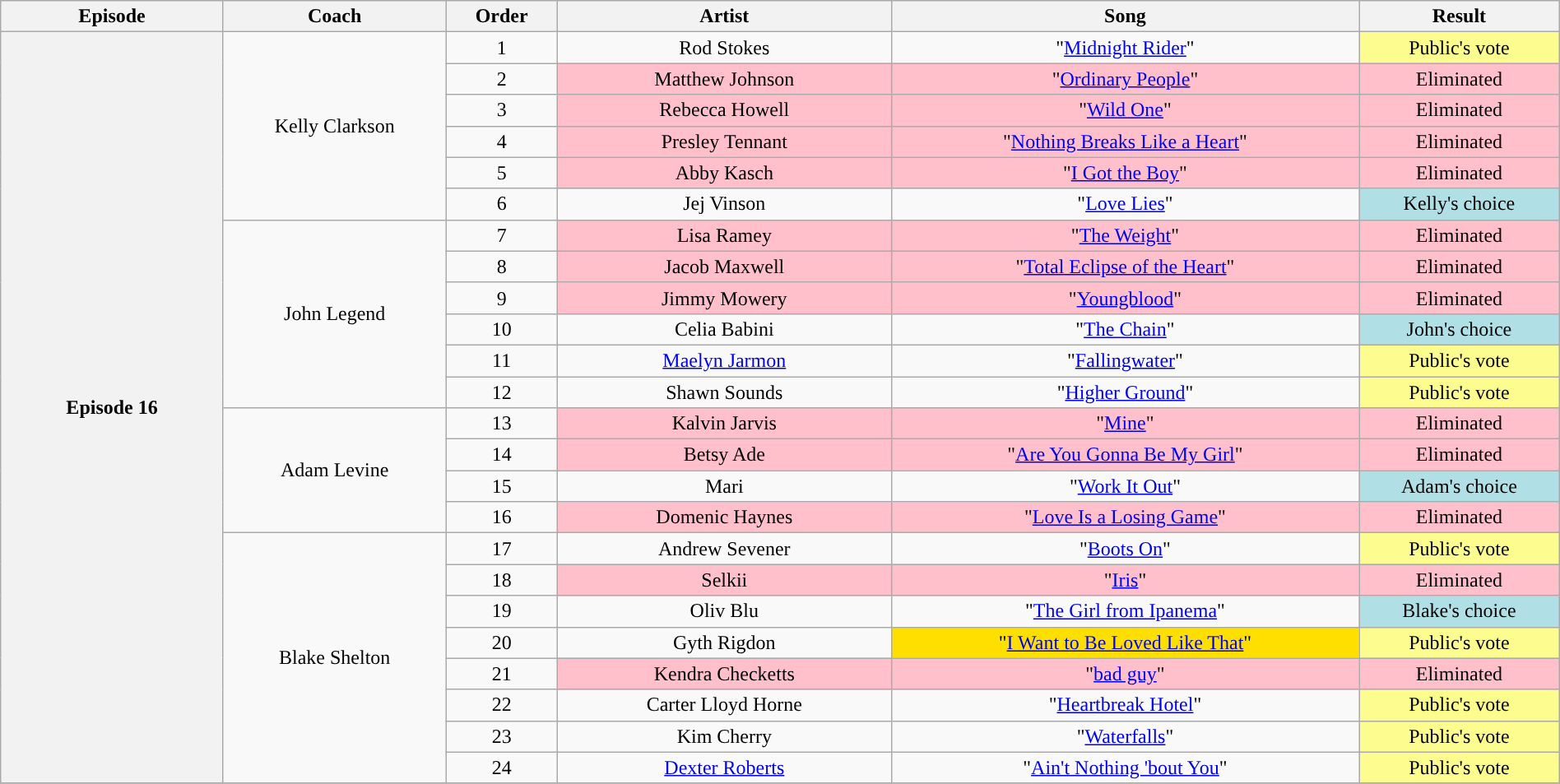<table class="wikitable" style="text-align:center; width:100%;">
<tr>
<th style="width:10%;">Episode</th>
<th style="width:10%;">Coach</th>
<th style="width:05%;">Order</th>
<th style="width:15%;">Artist</th>
<th style="width:21%;">Song</th>
<th style="width:9%;">Result</th>
</tr>
<tr>
<th rowspan="24">Episode 16<br><small></small></th>
<td rowspan="6">Kelly Clarkson</td>
<td>1</td>
<td>Rod Stokes</td>
<td>"<a href='#'>Midnight Rider</a>"</td>
<td style="background:#fdfc8f;">Public's vote</td>
</tr>
<tr>
<td>2</td>
<td style="background:pink;">Matthew Johnson</td>
<td style="background:pink;">"<a href='#'>Ordinary People</a>"</td>
<td style="background:pink;">Eliminated</td>
</tr>
<tr>
<td>3</td>
<td style="background:pink;">Rebecca Howell</td>
<td style="background:pink;">"<a href='#'>Wild One</a>"</td>
<td style="background:pink;">Eliminated</td>
</tr>
<tr>
<td>4</td>
<td style="background:pink;">Presley Tennant</td>
<td style="background:pink;">"<a href='#'>Nothing Breaks Like a Heart</a>"</td>
<td style="background:pink;">Eliminated</td>
</tr>
<tr>
<td>5</td>
<td style="background:pink;">Abby Kasch</td>
<td style="background:pink;">"<a href='#'>I Got the Boy</a>"</td>
<td style="background:pink;">Eliminated</td>
</tr>
<tr>
<td>6</td>
<td>Jej Vinson</td>
<td>"<a href='#'>Love Lies</a>"</td>
<td style="background:#B0E0E6;">Kelly's choice</td>
</tr>
<tr>
<td rowspan="6">John Legend</td>
<td>7</td>
<td style="background:pink;">Lisa Ramey</td>
<td style="background:pink;">"<a href='#'>The Weight</a>"</td>
<td style="background:pink;">Eliminated</td>
</tr>
<tr>
<td>8</td>
<td style="background:pink;">Jacob Maxwell</td>
<td style="background:pink;">"<a href='#'>Total Eclipse of the Heart</a>"</td>
<td style="background:pink;">Eliminated</td>
</tr>
<tr>
<td>9</td>
<td style="background:pink;">Jimmy Mowery</td>
<td style="background:pink;">"<a href='#'>Youngblood</a>"</td>
<td style="background:pink;">Eliminated</td>
</tr>
<tr>
<td>10</td>
<td>Celia Babini</td>
<td>"<a href='#'>The Chain</a>"</td>
<td style="background:#B0E0E6;">John's choice</td>
</tr>
<tr>
<td>11</td>
<td><a href='#'>Maelyn Jarmon</a></td>
<td>"<a href='#'>Fallingwater</a>"</td>
<td style="background:#fdfc8f;">Public's vote</td>
</tr>
<tr>
<td>12</td>
<td>Shawn Sounds</td>
<td>"<a href='#'>Higher Ground</a>"</td>
<td style="background:#fdfc8f;">Public's vote</td>
</tr>
<tr>
<td rowspan="4">Adam Levine</td>
<td>13</td>
<td style="background:pink;">Kalvin Jarvis</td>
<td style="background:pink;">"<a href='#'>Mine</a>"</td>
<td style="background:pink;">Eliminated</td>
</tr>
<tr>
<td>14</td>
<td style="background:pink;">Betsy Ade</td>
<td style="background:pink;">"<a href='#'>Are You Gonna Be My Girl</a>"</td>
<td style="background:pink;">Eliminated</td>
</tr>
<tr>
<td>15</td>
<td>Mari</td>
<td>"<a href='#'>Work It Out</a>"</td>
<td style="background:#B0E0E6;">Adam's choice</td>
</tr>
<tr>
<td>16</td>
<td style="background:pink;">Domenic Haynes</td>
<td style="background:pink;">"<a href='#'>Love Is a Losing Game</a>"</td>
<td style="background:pink;">Eliminated</td>
</tr>
<tr>
<td rowspan="8">Blake Shelton</td>
<td>17</td>
<td>Andrew Sevener</td>
<td>"<a href='#'>Boots On</a>"</td>
<td style="background:#fdfc8f;">Public's vote</td>
</tr>
<tr>
<td>18</td>
<td style="background:pink;">Selkii</td>
<td style="background:pink;">"<a href='#'>Iris</a>"</td>
<td style="background:pink;">Eliminated</td>
</tr>
<tr>
<td>19</td>
<td>Oliv Blu</td>
<td>"<a href='#'>The Girl from Ipanema</a>"</td>
<td style="background:#B0E0E6;">Blake's choice</td>
</tr>
<tr>
<td>20</td>
<td>Gyth Rigdon</td>
<td style="background:#fedf00;">"<a href='#'>I Want to Be Loved Like That</a>"</td>
<td style="background:#fdfc8f;">Public's vote</td>
</tr>
<tr>
<td>21</td>
<td style="background:pink;">Kendra Checketts</td>
<td style="background:pink;">"<a href='#'>bad guy</a>"</td>
<td style="background:pink;">Eliminated</td>
</tr>
<tr>
<td>22</td>
<td>Carter Lloyd Horne</td>
<td>"<a href='#'>Heartbreak Hotel</a>"</td>
<td style="background:#fdfc8f;">Public's vote</td>
</tr>
<tr>
<td>23</td>
<td>Kim Cherry</td>
<td>"<a href='#'>Waterfalls</a>"</td>
<td style="background:#fdfc8f;">Public's vote</td>
</tr>
<tr>
<td>24</td>
<td><a href='#'>Dexter Roberts</a></td>
<td>"<a href='#'>Ain't Nothing 'bout You</a>"</td>
<td style="background:#fdfc8f;">Public's vote</td>
</tr>
<tr>
</tr>
</table>
